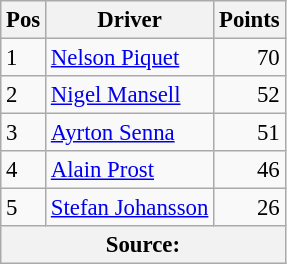<table class="wikitable" style="font-size: 95%;">
<tr>
<th>Pos</th>
<th>Driver</th>
<th>Points</th>
</tr>
<tr>
<td>1</td>
<td> <a href='#'>Nelson Piquet</a></td>
<td align="right">70</td>
</tr>
<tr>
<td>2</td>
<td> <a href='#'>Nigel Mansell</a></td>
<td align="right">52</td>
</tr>
<tr>
<td>3</td>
<td> <a href='#'>Ayrton Senna</a></td>
<td align="right">51</td>
</tr>
<tr>
<td>4</td>
<td> <a href='#'>Alain Prost</a></td>
<td align="right">46</td>
</tr>
<tr>
<td>5</td>
<td> <a href='#'>Stefan Johansson</a></td>
<td align="right">26</td>
</tr>
<tr>
<th colspan=4>Source: </th>
</tr>
</table>
